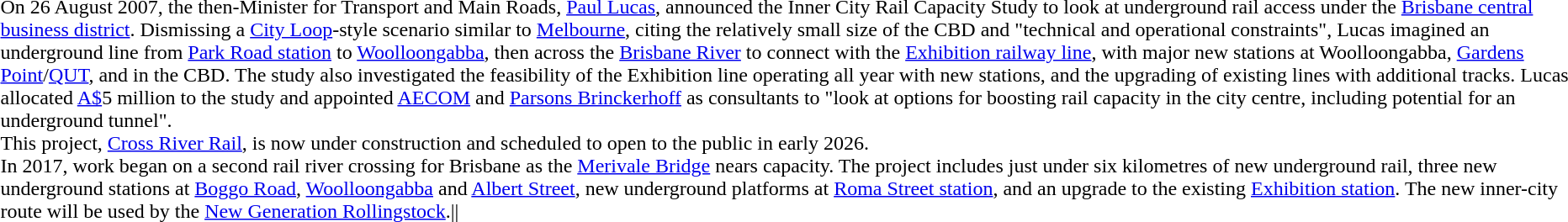<table>
<tr style="vertical-align:top">
<td><br>On 26 August 2007, the then-Minister for Transport and Main Roads, <a href='#'>Paul Lucas</a>, announced the Inner City Rail Capacity Study to look at underground rail access under the <a href='#'>Brisbane central business district</a>. Dismissing a <a href='#'>City Loop</a>-style scenario similar to <a href='#'>Melbourne</a>, citing the relatively small size of the CBD and "technical and operational constraints", Lucas imagined an underground line from <a href='#'>Park Road station</a> to <a href='#'>Woolloongabba</a>, then across the <a href='#'>Brisbane River</a> to connect with the <a href='#'>Exhibition railway line</a>, with major new stations at Woolloongabba, <a href='#'>Gardens Point</a>/<a href='#'>QUT</a>, and in the CBD. The study also investigated the feasibility of the Exhibition line operating all year with new stations, and the upgrading of existing lines with additional tracks. Lucas allocated <a href='#'>A$</a>5 million to the study and appointed <a href='#'>AECOM</a> and <a href='#'>Parsons Brinckerhoff</a> as consultants to "look at options for boosting rail capacity in the city centre, including potential for an underground tunnel".<br>This project, <a href='#'>Cross River Rail</a>, is now under construction and scheduled to open to the public in early 2026.<br>In 2017, work began on a second rail river crossing for Brisbane as the <a href='#'>Merivale Bridge</a> nears capacity. The project includes just under six kilometres of new underground rail, three new underground stations at <a href='#'>Boggo Road</a>, <a href='#'>Woolloongabba</a> and <a href='#'>Albert Street</a>, new underground platforms at <a href='#'>Roma Street station</a>, and an upgrade to the existing <a href='#'>Exhibition station</a>. The new inner-city route will be used by the <a href='#'>New Generation Rollingstock</a>.|| </td>
</tr>
</table>
